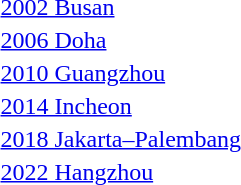<table>
<tr>
<td><a href='#'>2002 Busan</a></td>
<td></td>
<td></td>
<td></td>
</tr>
<tr>
<td><a href='#'>2006 Doha</a></td>
<td></td>
<td></td>
<td></td>
</tr>
<tr>
<td><a href='#'>2010 Guangzhou</a></td>
<td></td>
<td></td>
<td></td>
</tr>
<tr>
<td><a href='#'>2014 Incheon</a></td>
<td></td>
<td></td>
<td></td>
</tr>
<tr>
<td><a href='#'>2018 Jakarta–Palembang</a></td>
<td></td>
<td></td>
<td></td>
</tr>
<tr>
<td><a href='#'>2022 Hangzhou</a></td>
<td></td>
<td></td>
<td></td>
</tr>
</table>
